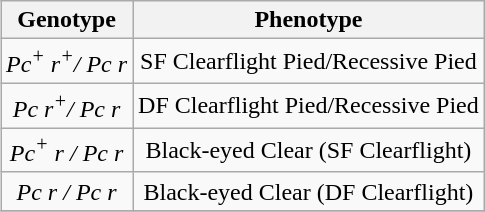<table class="wikitable" style="text-align:center" align="right">
<tr>
<th>Genotype</th>
<th>Phenotype</th>
</tr>
<tr>
<td><em>Pc<sup>+</sup> r<sup>+</sup>/ Pc r</em></td>
<td>SF Clearflight Pied/Recessive Pied</td>
</tr>
<tr>
<td><em>Pc r<sup>+</sup>/ Pc r</em></td>
<td>DF Clearflight Pied/Recessive Pied</td>
</tr>
<tr>
<td><em>Pc<sup>+</sup> r / Pc r</em></td>
<td>Black-eyed Clear (SF Clearflight)</td>
</tr>
<tr>
<td><em>Pc r / Pc r</em></td>
<td>Black-eyed Clear (DF Clearflight)</td>
</tr>
<tr>
</tr>
</table>
